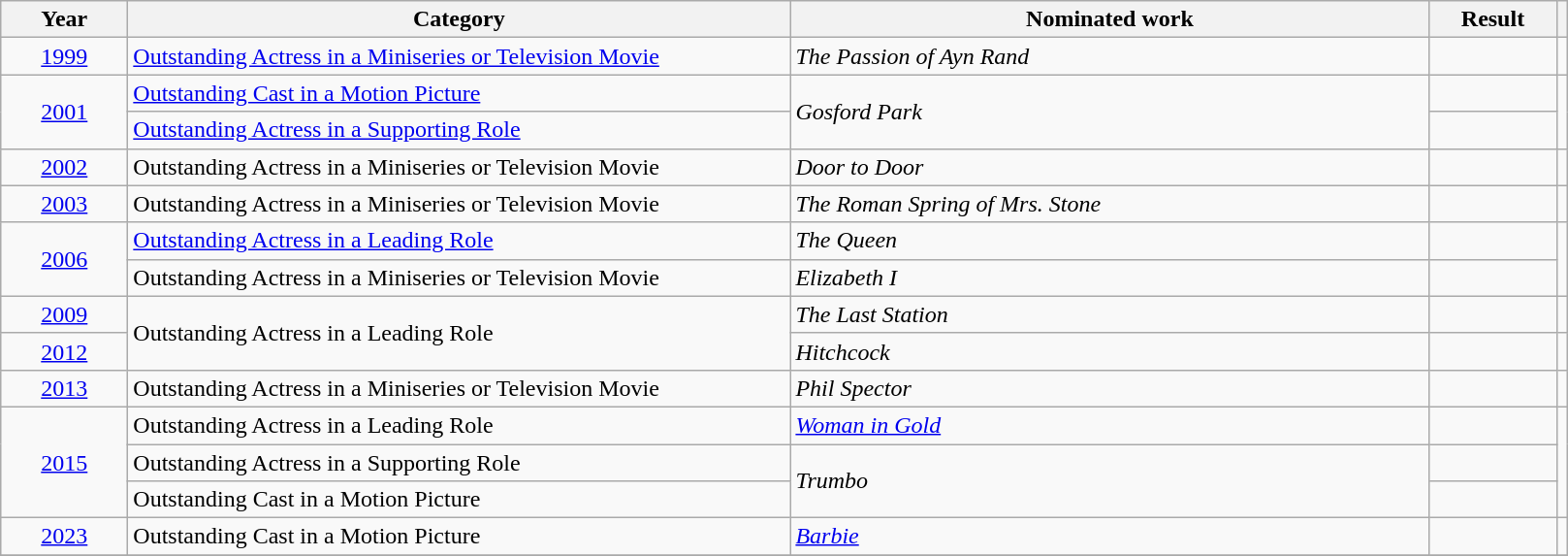<table class=wikitable>
<tr>
<th scope="col" style="width:5em;">Year</th>
<th scope="col" style="width:28em;">Category</th>
<th scope="col" style="width:27em;">Nominated work</th>
<th scope="col" style="width:5em;">Result</th>
<th></th>
</tr>
<tr>
<td style="text-align:center;"><a href='#'>1999</a></td>
<td><a href='#'>Outstanding Actress in a Miniseries or Television Movie</a></td>
<td><em>The Passion of Ayn Rand</em></td>
<td></td>
<td style="text-align:center;"></td>
</tr>
<tr>
<td style="text-align:center;", rowspan=2><a href='#'>2001</a></td>
<td><a href='#'>Outstanding Cast in a Motion Picture</a></td>
<td rowspan=2><em>Gosford Park</em></td>
<td></td>
<td style="text-align:center;", rowspan=2></td>
</tr>
<tr>
<td><a href='#'>Outstanding Actress in a Supporting Role</a></td>
<td></td>
</tr>
<tr>
<td style="text-align:center;"><a href='#'>2002</a></td>
<td>Outstanding Actress in a Miniseries or Television Movie</td>
<td><em>Door to Door</em></td>
<td></td>
<td style="text-align:center;"></td>
</tr>
<tr>
<td style="text-align:center;"><a href='#'>2003</a></td>
<td>Outstanding Actress in a Miniseries or Television Movie</td>
<td><em>The Roman Spring of Mrs. Stone</em></td>
<td></td>
<td style="text-align:center;"></td>
</tr>
<tr>
<td style="text-align:center;", rowspan=2><a href='#'>2006</a></td>
<td rowspan="1"><a href='#'>Outstanding Actress in a Leading Role</a></td>
<td><em>The Queen</em></td>
<td></td>
<td style="text-align:center;", rowspan=2></td>
</tr>
<tr>
<td>Outstanding Actress in a Miniseries or Television Movie</td>
<td><em>Elizabeth I</em></td>
<td></td>
</tr>
<tr>
<td style="text-align:center;"><a href='#'>2009</a></td>
<td rowspan=2>Outstanding Actress in a Leading Role</td>
<td><em>The Last Station</em></td>
<td></td>
<td style="text-align:center;"></td>
</tr>
<tr>
<td style="text-align:center;"><a href='#'>2012</a></td>
<td><em>Hitchcock</em></td>
<td></td>
<td style="text-align:center;"></td>
</tr>
<tr>
<td style="text-align:center;"><a href='#'>2013</a></td>
<td>Outstanding Actress in a Miniseries or Television Movie</td>
<td><em>Phil Spector</em></td>
<td></td>
<td style="text-align:center;"></td>
</tr>
<tr>
<td style="text-align:center;" rowspan="3"><a href='#'>2015</a></td>
<td>Outstanding Actress in a Leading Role</td>
<td><em><a href='#'>Woman in Gold</a></em></td>
<td></td>
<td style="text-align:center;", rowspan=3></td>
</tr>
<tr>
<td>Outstanding Actress in a Supporting Role</td>
<td rowspan="2"><em>Trumbo</em></td>
<td></td>
</tr>
<tr>
<td>Outstanding Cast in a Motion Picture</td>
<td></td>
</tr>
<tr>
<td style="text-align:center;"><a href='#'>2023</a></td>
<td>Outstanding Cast in a Motion Picture</td>
<td><em><a href='#'>Barbie</a></em></td>
<td></td>
<td style="text-align:center;"></td>
</tr>
<tr>
</tr>
</table>
